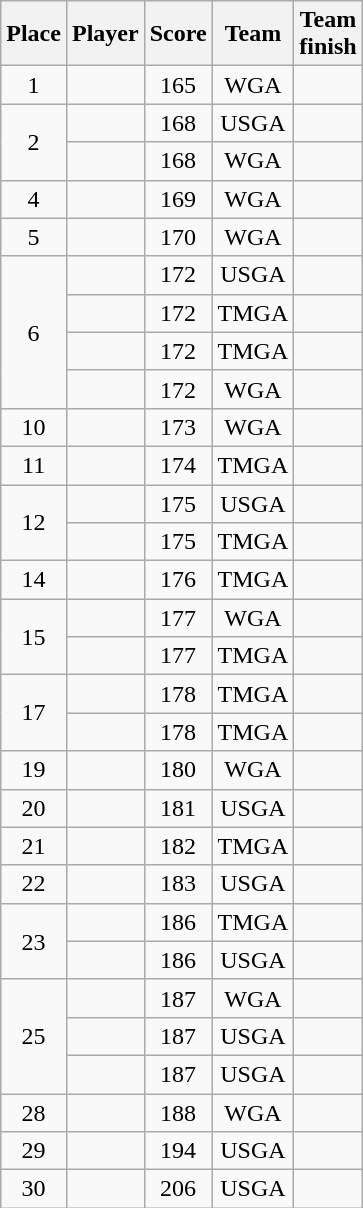<table class="wikitable sortable" style="text-align:center">
<tr>
<th>Place</th>
<th>Player</th>
<th>Score</th>
<th>Team</th>
<th>Team<br>finish</th>
</tr>
<tr>
<td>1</td>
<td align=left></td>
<td>165</td>
<td>WGA</td>
<td></td>
</tr>
<tr>
<td rowspan=2>2</td>
<td align=left></td>
<td>168</td>
<td>USGA</td>
<td></td>
</tr>
<tr>
<td align=left></td>
<td>168</td>
<td>WGA</td>
<td></td>
</tr>
<tr>
<td>4</td>
<td align=left></td>
<td>169</td>
<td>WGA</td>
<td></td>
</tr>
<tr>
<td>5</td>
<td align=left></td>
<td>170</td>
<td>WGA</td>
<td></td>
</tr>
<tr>
<td rowspan=4>6</td>
<td align=left></td>
<td>172</td>
<td>USGA</td>
<td></td>
</tr>
<tr>
<td align=left></td>
<td>172</td>
<td>TMGA</td>
<td></td>
</tr>
<tr>
<td align=left></td>
<td>172</td>
<td>TMGA</td>
<td></td>
</tr>
<tr>
<td align=left></td>
<td>172</td>
<td>WGA</td>
<td></td>
</tr>
<tr>
<td>10</td>
<td align=left></td>
<td>173</td>
<td>WGA</td>
<td></td>
</tr>
<tr>
<td>11</td>
<td align=left></td>
<td>174</td>
<td>TMGA</td>
<td></td>
</tr>
<tr>
<td rowspan=2>12</td>
<td align=left></td>
<td>175</td>
<td>USGA</td>
<td></td>
</tr>
<tr>
<td align=left></td>
<td>175</td>
<td>TMGA</td>
<td></td>
</tr>
<tr>
<td>14</td>
<td align=left></td>
<td>176</td>
<td>TMGA</td>
<td></td>
</tr>
<tr>
<td rowspan=2>15</td>
<td align=left></td>
<td>177</td>
<td>WGA</td>
<td></td>
</tr>
<tr>
<td align=left></td>
<td>177</td>
<td>TMGA</td>
<td></td>
</tr>
<tr>
<td rowspan=2>17</td>
<td align=left></td>
<td>178</td>
<td>TMGA</td>
<td></td>
</tr>
<tr>
<td align=left></td>
<td>178</td>
<td>TMGA</td>
<td></td>
</tr>
<tr>
<td>19</td>
<td align=left></td>
<td>180</td>
<td>WGA</td>
<td></td>
</tr>
<tr>
<td>20</td>
<td align=left></td>
<td>181</td>
<td>USGA</td>
<td></td>
</tr>
<tr>
<td>21</td>
<td align=left></td>
<td>182</td>
<td>TMGA</td>
<td></td>
</tr>
<tr>
<td>22</td>
<td align=left></td>
<td>183</td>
<td>USGA</td>
<td></td>
</tr>
<tr>
<td rowspan=2>23</td>
<td align=left></td>
<td>186</td>
<td>TMGA</td>
<td></td>
</tr>
<tr>
<td align=left></td>
<td>186</td>
<td>USGA</td>
<td></td>
</tr>
<tr>
<td rowspan=3>25</td>
<td align=left></td>
<td>187</td>
<td>WGA</td>
<td></td>
</tr>
<tr>
<td align=left></td>
<td>187</td>
<td>USGA</td>
<td></td>
</tr>
<tr>
<td align=left></td>
<td>187</td>
<td>USGA</td>
<td></td>
</tr>
<tr>
<td>28</td>
<td align=left></td>
<td>188</td>
<td>WGA</td>
<td></td>
</tr>
<tr>
<td>29</td>
<td align=left></td>
<td>194</td>
<td>USGA</td>
<td></td>
</tr>
<tr>
<td>30</td>
<td align=left></td>
<td>206</td>
<td>USGA</td>
<td></td>
</tr>
</table>
